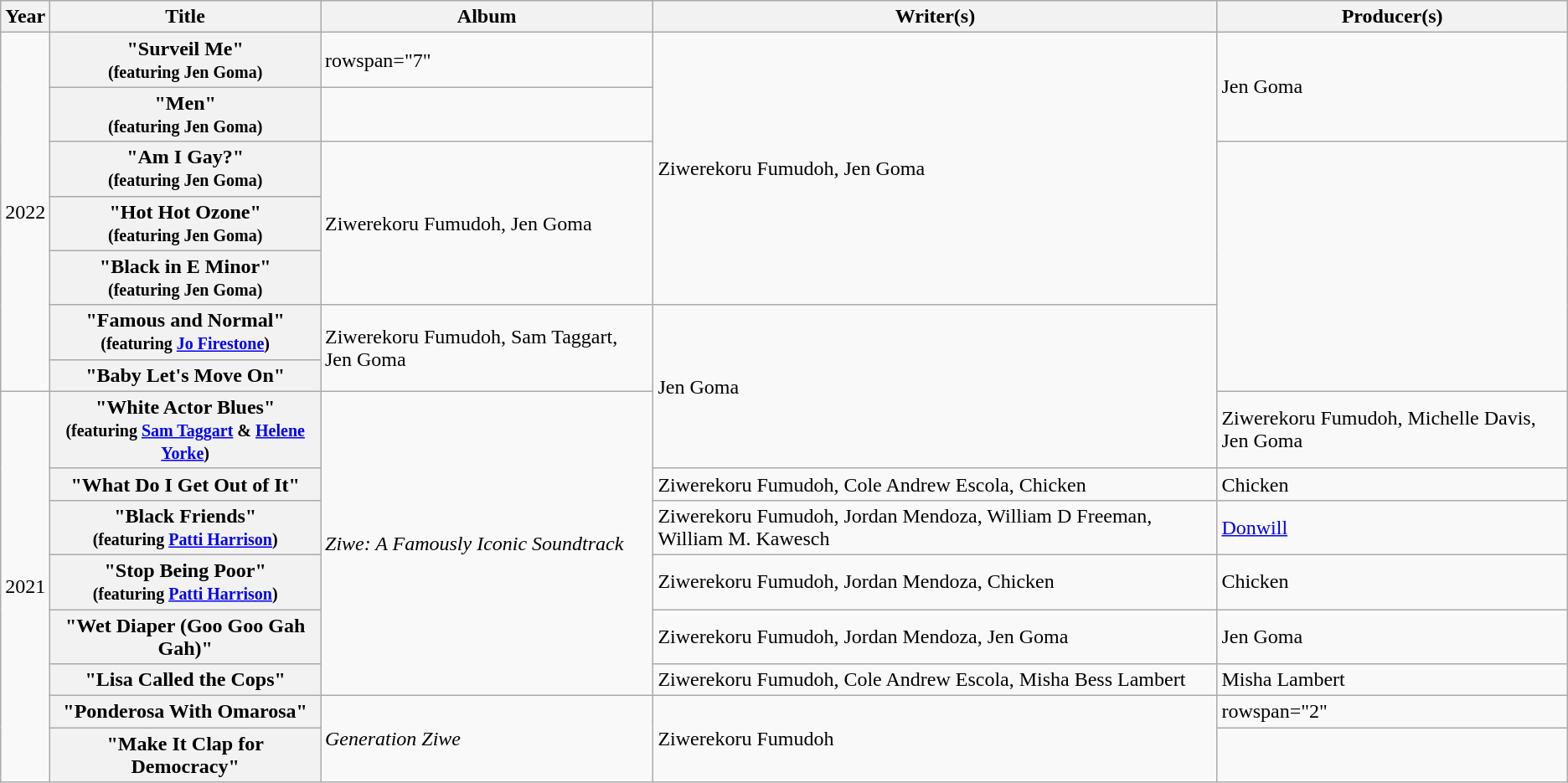<table class="wikitable plainrowheaders" style="text-align:left;">
<tr>
<th scope="col">Year</th>
<th scope="col">Title</th>
<th scope="col">Album</th>
<th scope="col">Writer(s)</th>
<th scope="col">Producer(s)</th>
</tr>
<tr>
<td rowspan="7">2022</td>
<th scope="row">"Surveil Me"<br><small>(featuring Jen Goma)</small></th>
<td>rowspan="7" </td>
<td rowspan="5">Ziwerekoru Fumudoh, Jen Goma</td>
<td rowspan="2">Jen Goma</td>
</tr>
<tr>
<th scope="row">"Men"<br><small>(featuring Jen Goma)</small></th>
</tr>
<tr>
<th scope="row">"Am I Gay?"<br><small>(featuring Jen Goma)</small></th>
<td rowspan="3">Ziwerekoru Fumudoh, Jen Goma</td>
</tr>
<tr>
<th scope="row">"Hot Hot Ozone"<br><small>(featuring Jen Goma)</small></th>
</tr>
<tr>
<th scope="row">"Black in E Minor"<br><small>(featuring Jen Goma)</small></th>
</tr>
<tr>
<th scope="row">"Famous and Normal"<br><small>(featuring <a href='#'>Jo Firestone</a>)</small></th>
<td rowspan="2">Ziwerekoru Fumudoh, Sam Taggart, Jen Goma</td>
<td rowspan="3">Jen Goma</td>
</tr>
<tr>
<th scope="row">"Baby Let's Move On"</th>
</tr>
<tr>
<td rowspan="8">2021</td>
<th scope="row">"White Actor Blues" <br><small>(featuring <a href='#'>Sam Taggart</a> & <a href='#'>Helene Yorke</a>)</small></th>
<td rowspan="6"><em>Ziwe: A Famously Iconic Soundtrack</em></td>
<td>Ziwerekoru Fumudoh, Michelle Davis, Jen Goma</td>
</tr>
<tr>
<th scope="row">"What Do I Get Out of It"</th>
<td>Ziwerekoru Fumudoh, Cole Andrew Escola, Chicken</td>
<td>Chicken</td>
</tr>
<tr>
<th scope="row">"Black Friends"<br><small>(featuring <a href='#'>Patti Harrison</a>)</small></th>
<td>Ziwerekoru Fumudoh, Jordan Mendoza, William D Freeman, William M. Kawesch</td>
<td><a href='#'>Donwill</a></td>
</tr>
<tr>
<th scope="row">"Stop Being Poor"<br><small>(featuring <a href='#'>Patti Harrison</a>)</small></th>
<td>Ziwerekoru Fumudoh, Jordan Mendoza, Chicken</td>
<td>Chicken</td>
</tr>
<tr>
<th scope="row">"Wet Diaper (Goo Goo Gah Gah)"</th>
<td>Ziwerekoru Fumudoh, Jordan Mendoza, Jen Goma</td>
<td>Jen Goma</td>
</tr>
<tr>
<th scope="row">"Lisa Called the Cops"</th>
<td rowspan="1">Ziwerekoru Fumudoh, Cole Andrew Escola, Misha Bess Lambert</td>
<td>Misha Lambert</td>
</tr>
<tr>
<th scope="row">"Ponderosa With Omarosa"</th>
<td rowspan="2"><em>Generation Ziwe</em></td>
<td rowspan="2">Ziwerekoru Fumudoh</td>
<td>rowspan="2" </td>
</tr>
<tr>
<th scope="row">"Make It Clap for Democracy"</th>
</tr>
</table>
